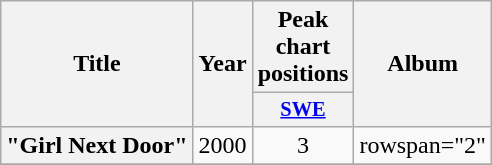<table class="wikitable plainrowheaders" style="text-align:center;">
<tr>
<th scope="col" rowspan="2">Title</th>
<th scope="col" rowspan="2">Year</th>
<th scope="col" colspan="1">Peak chart positions</th>
<th scope="col" rowspan="2">Album</th>
</tr>
<tr>
<th scope="col" style="width:3em;font-size:85%;"><a href='#'>SWE</a></th>
</tr>
<tr>
<th scope="row">"Girl Next Door"</th>
<td>2000</td>
<td>3</td>
<td>rowspan="2" </td>
</tr>
<tr>
</tr>
</table>
